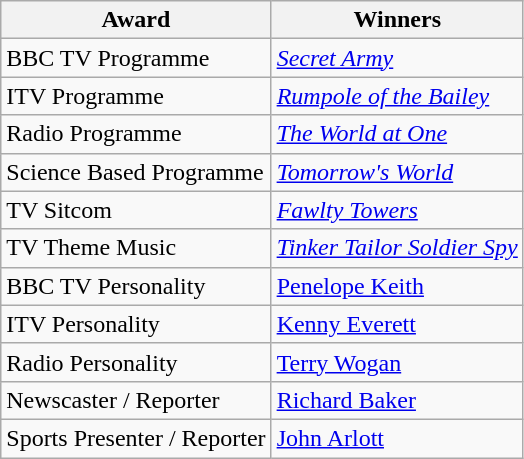<table class="wikitable">
<tr>
<th>Award</th>
<th>Winners</th>
</tr>
<tr>
<td>BBC TV Programme</td>
<td><em><a href='#'>Secret Army</a></em></td>
</tr>
<tr>
<td>ITV Programme</td>
<td><em><a href='#'>Rumpole of the Bailey</a></em></td>
</tr>
<tr>
<td>Radio Programme</td>
<td><em><a href='#'>The World at One</a></em></td>
</tr>
<tr>
<td>Science Based Programme</td>
<td><em><a href='#'>Tomorrow's World</a></em></td>
</tr>
<tr>
<td>TV Sitcom</td>
<td><em><a href='#'>Fawlty Towers</a></em></td>
</tr>
<tr>
<td>TV Theme Music</td>
<td><em><a href='#'>Tinker Tailor Soldier Spy</a></em></td>
</tr>
<tr>
<td>BBC TV Personality</td>
<td><a href='#'>Penelope Keith</a></td>
</tr>
<tr>
<td>ITV Personality</td>
<td><a href='#'>Kenny Everett</a></td>
</tr>
<tr>
<td>Radio Personality</td>
<td><a href='#'>Terry Wogan</a></td>
</tr>
<tr>
<td>Newscaster / Reporter</td>
<td><a href='#'>Richard Baker</a></td>
</tr>
<tr>
<td>Sports Presenter / Reporter</td>
<td><a href='#'>John Arlott</a></td>
</tr>
</table>
